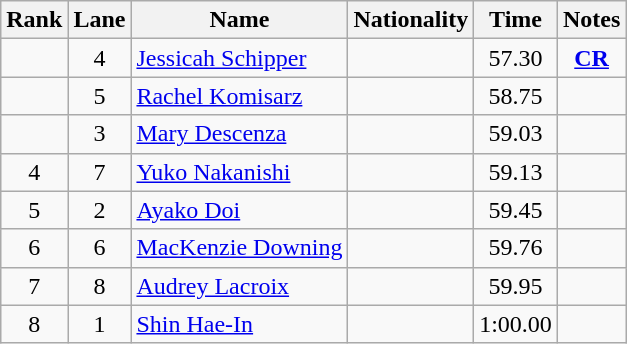<table class="wikitable sortable" style="text-align:center">
<tr>
<th>Rank</th>
<th>Lane</th>
<th>Name</th>
<th>Nationality</th>
<th>Time</th>
<th>Notes</th>
</tr>
<tr>
<td></td>
<td>4</td>
<td align=left><a href='#'>Jessicah Schipper</a></td>
<td align=left></td>
<td>57.30</td>
<td><strong><a href='#'>CR</a></strong></td>
</tr>
<tr>
<td></td>
<td>5</td>
<td align=left><a href='#'>Rachel Komisarz</a></td>
<td align=left></td>
<td>58.75</td>
<td></td>
</tr>
<tr>
<td></td>
<td>3</td>
<td align=left><a href='#'>Mary Descenza</a></td>
<td align=left></td>
<td>59.03</td>
<td></td>
</tr>
<tr>
<td>4</td>
<td>7</td>
<td align=left><a href='#'>Yuko Nakanishi</a></td>
<td align=left></td>
<td>59.13</td>
<td></td>
</tr>
<tr>
<td>5</td>
<td>2</td>
<td align=left><a href='#'>Ayako Doi</a></td>
<td align=left></td>
<td>59.45</td>
<td></td>
</tr>
<tr>
<td>6</td>
<td>6</td>
<td align=left><a href='#'>MacKenzie Downing</a></td>
<td align=left></td>
<td>59.76</td>
<td></td>
</tr>
<tr>
<td>7</td>
<td>8</td>
<td align=left><a href='#'>Audrey Lacroix</a></td>
<td align=left></td>
<td>59.95</td>
<td></td>
</tr>
<tr>
<td>8</td>
<td>1</td>
<td align=left><a href='#'>Shin Hae-In</a></td>
<td align=left></td>
<td>1:00.00</td>
<td></td>
</tr>
</table>
